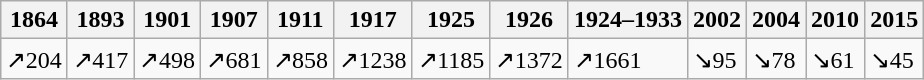<table class="wikitable">
<tr>
<th>1864</th>
<th>1893</th>
<th>1901</th>
<th>1907</th>
<th>1911</th>
<th>1917</th>
<th>1925</th>
<th>1926</th>
<th>1924–1933</th>
<th>2002</th>
<th>2004</th>
<th>2010</th>
<th>2015</th>
</tr>
<tr>
<td>↗204</td>
<td>↗417</td>
<td>↗498</td>
<td>↗681</td>
<td>↗858</td>
<td>↗1238</td>
<td>↗1185</td>
<td>↗1372</td>
<td>↗1661</td>
<td>↘95</td>
<td>↘78</td>
<td>↘61</td>
<td>↘45</td>
</tr>
</table>
